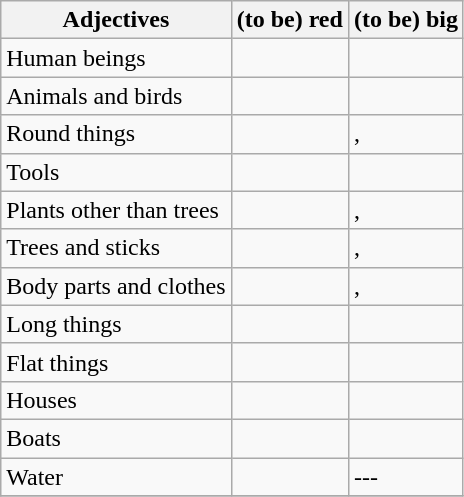<table class="wikitable">
<tr>
<th>Adjectives</th>
<th>(to be) red</th>
<th>(to be) big</th>
</tr>
<tr>
<td>Human beings</td>
<td></td>
<td></td>
</tr>
<tr>
<td>Animals and birds</td>
<td></td>
<td></td>
</tr>
<tr>
<td>Round things</td>
<td></td>
<td>, </td>
</tr>
<tr>
<td>Tools</td>
<td></td>
<td></td>
</tr>
<tr>
<td>Plants other than trees</td>
<td></td>
<td>, </td>
</tr>
<tr>
<td>Trees and sticks</td>
<td></td>
<td>, </td>
</tr>
<tr>
<td>Body parts and clothes</td>
<td></td>
<td>, </td>
</tr>
<tr>
<td>Long things</td>
<td></td>
<td></td>
</tr>
<tr>
<td>Flat things</td>
<td></td>
<td></td>
</tr>
<tr>
<td>Houses</td>
<td></td>
<td></td>
</tr>
<tr>
<td>Boats</td>
<td></td>
<td></td>
</tr>
<tr>
<td>Water</td>
<td></td>
<td>---</td>
</tr>
<tr>
</tr>
</table>
